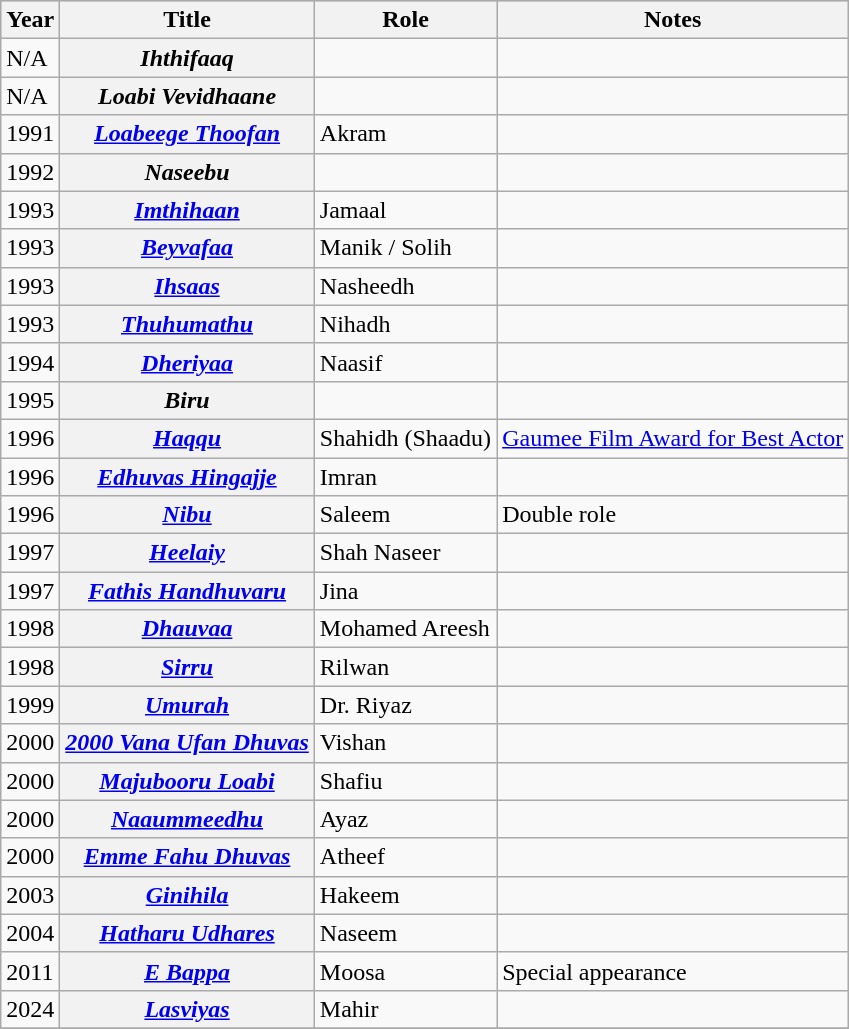<table class="wikitable sortable plainrowheaders">
<tr style="background:#ccc; text-align:center;">
<th scope="col">Year</th>
<th scope="col">Title</th>
<th scope="col">Role</th>
<th scope="col">Notes</th>
</tr>
<tr>
<td>N/A</td>
<th scope="row"><em>Ihthifaaq</em></th>
<td></td>
<td></td>
</tr>
<tr>
<td>N/A</td>
<th scope="row"><em>Loabi Vevidhaane</em></th>
<td></td>
<td></td>
</tr>
<tr>
<td>1991</td>
<th scope="row"><em><a href='#'>Loabeege Thoofan</a></em></th>
<td>Akram</td>
<td></td>
</tr>
<tr>
<td>1992</td>
<th scope="row"><em>Naseebu</em></th>
<td></td>
<td></td>
</tr>
<tr>
<td>1993</td>
<th scope="row"><em><a href='#'>Imthihaan</a></em></th>
<td>Jamaal</td>
<td></td>
</tr>
<tr>
<td>1993</td>
<th scope="row"><em><a href='#'>Beyvafaa</a></em></th>
<td>Manik / Solih</td>
<td></td>
</tr>
<tr>
<td>1993</td>
<th scope="row"><em><a href='#'>Ihsaas</a></em></th>
<td>Nasheedh</td>
<td></td>
</tr>
<tr>
<td>1993</td>
<th scope="row"><em><a href='#'>Thuhumathu</a></em></th>
<td>Nihadh</td>
<td></td>
</tr>
<tr>
<td>1994</td>
<th scope="row"><em><a href='#'>Dheriyaa</a></em></th>
<td>Naasif</td>
<td></td>
</tr>
<tr>
<td>1995</td>
<th scope="row"><em>Biru</em></th>
<td></td>
<td></td>
</tr>
<tr>
<td>1996</td>
<th scope="row"><em><a href='#'>Haqqu</a></em></th>
<td>Shahidh (Shaadu)</td>
<td><a href='#'>Gaumee Film Award for Best Actor</a></td>
</tr>
<tr>
<td>1996</td>
<th scope="row"><em><a href='#'>Edhuvas Hingajje</a></em></th>
<td>Imran</td>
<td></td>
</tr>
<tr>
<td>1996</td>
<th scope="row"><em><a href='#'>Nibu</a></em></th>
<td>Saleem</td>
<td>Double role</td>
</tr>
<tr>
<td>1997</td>
<th scope="row"><em><a href='#'>Heelaiy</a></em></th>
<td>Shah Naseer</td>
<td></td>
</tr>
<tr>
<td>1997</td>
<th scope="row"><em><a href='#'>Fathis Handhuvaru</a></em></th>
<td>Jina</td>
<td></td>
</tr>
<tr>
<td>1998</td>
<th scope="row"><em><a href='#'>Dhauvaa</a></em></th>
<td>Mohamed Areesh</td>
<td></td>
</tr>
<tr>
<td>1998</td>
<th scope="row"><em><a href='#'>Sirru</a></em></th>
<td>Rilwan</td>
<td></td>
</tr>
<tr>
<td>1999</td>
<th scope="row"><em><a href='#'>Umurah</a></em></th>
<td>Dr. Riyaz</td>
<td></td>
</tr>
<tr>
<td>2000</td>
<th scope="row"><em><a href='#'>2000 Vana Ufan Dhuvas</a></em></th>
<td>Vishan</td>
<td></td>
</tr>
<tr>
<td>2000</td>
<th scope="row"><em><a href='#'>Majubooru Loabi</a></em></th>
<td>Shafiu</td>
<td></td>
</tr>
<tr>
<td>2000</td>
<th scope="row"><em><a href='#'>Naaummeedhu</a></em></th>
<td>Ayaz</td>
<td></td>
</tr>
<tr>
<td>2000</td>
<th scope="row"><em><a href='#'>Emme Fahu Dhuvas</a></em></th>
<td>Atheef</td>
<td></td>
</tr>
<tr>
<td>2003</td>
<th scope="row"><em><a href='#'>Ginihila</a></em></th>
<td>Hakeem</td>
<td></td>
</tr>
<tr>
<td>2004</td>
<th scope="row"><em><a href='#'>Hatharu Udhares</a></em></th>
<td>Naseem</td>
<td></td>
</tr>
<tr>
<td>2011</td>
<th scope="row"><em><a href='#'>E Bappa</a></em></th>
<td>Moosa</td>
<td>Special appearance</td>
</tr>
<tr>
<td>2024</td>
<th scope="row"><em><a href='#'>Lasviyas</a></em></th>
<td>Mahir</td>
<td></td>
</tr>
<tr>
</tr>
</table>
